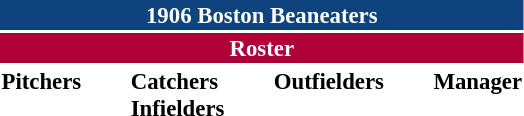<table class="toccolours" style="font-size: 95%;">
<tr>
<th colspan="10" style="background-color: #0f437c; color: white; text-align: center;">1906 Boston Beaneaters</th>
</tr>
<tr>
<td colspan="10" style="background-color: #af0039; color: white; text-align: center;"><strong>Roster</strong></td>
</tr>
<tr>
<td valign="top"><strong>Pitchers</strong><br>





</td>
<td width="25px"></td>
<td valign="top"><strong>Catchers</strong><br>


<strong>Infielders</strong>





</td>
<td width="25px"></td>
<td valign="top"><strong>Outfielders</strong><br>






</td>
<td width="25px"></td>
<td valign="top"><strong>Manager</strong><br></td>
</tr>
</table>
